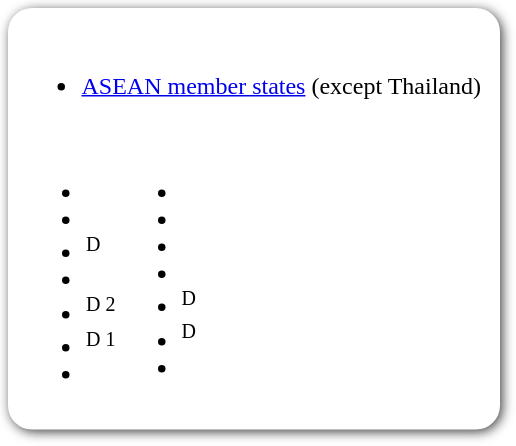<table style=" border-radius:1em; box-shadow: 0.1em 0.1em 0.5em rgba(0,0,0,0.75); background-color: white; border: 1px solid white; padding: 5px;">
<tr style="vertical-align:top;">
<td><br><ul><li> <a href='#'>ASEAN member states</a> (except Thailand)</li></ul><table>
<tr>
<td><br><ul><li></li><li></li><li><sup>D</sup></li><li></li><li><sup>D 2</sup></li><li><sup>D 1</sup></li><li></li></ul></td>
<td valign="top"><br><ul><li></li><li></li><li></li><li></li><li><sup>D</sup></li><li><sup>D</sup></li><li></li></ul></td>
<td></td>
</tr>
</table>
</td>
<td></td>
</tr>
</table>
